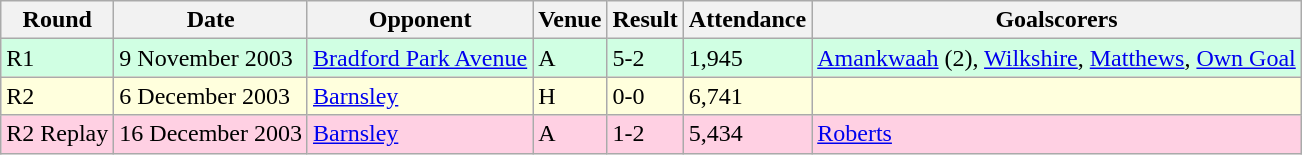<table class="wikitable">
<tr>
<th>Round</th>
<th>Date</th>
<th>Opponent</th>
<th>Venue</th>
<th>Result</th>
<th>Attendance</th>
<th>Goalscorers</th>
</tr>
<tr style="background-color: #d0ffe3;">
<td>R1</td>
<td>9 November 2003</td>
<td><a href='#'>Bradford Park Avenue</a></td>
<td>A</td>
<td>5-2</td>
<td>1,945</td>
<td><a href='#'>Amankwaah</a> (2), <a href='#'>Wilkshire</a>, <a href='#'>Matthews</a>, <a href='#'>Own Goal</a></td>
</tr>
<tr style="background-color: #ffffdd;">
<td>R2</td>
<td>6 December 2003</td>
<td><a href='#'>Barnsley</a></td>
<td>H</td>
<td>0-0</td>
<td>6,741</td>
<td></td>
</tr>
<tr style="background-color: #ffd0e3;">
<td>R2 Replay</td>
<td>16 December 2003</td>
<td><a href='#'>Barnsley</a></td>
<td>A</td>
<td>1-2</td>
<td>5,434</td>
<td><a href='#'>Roberts</a></td>
</tr>
</table>
